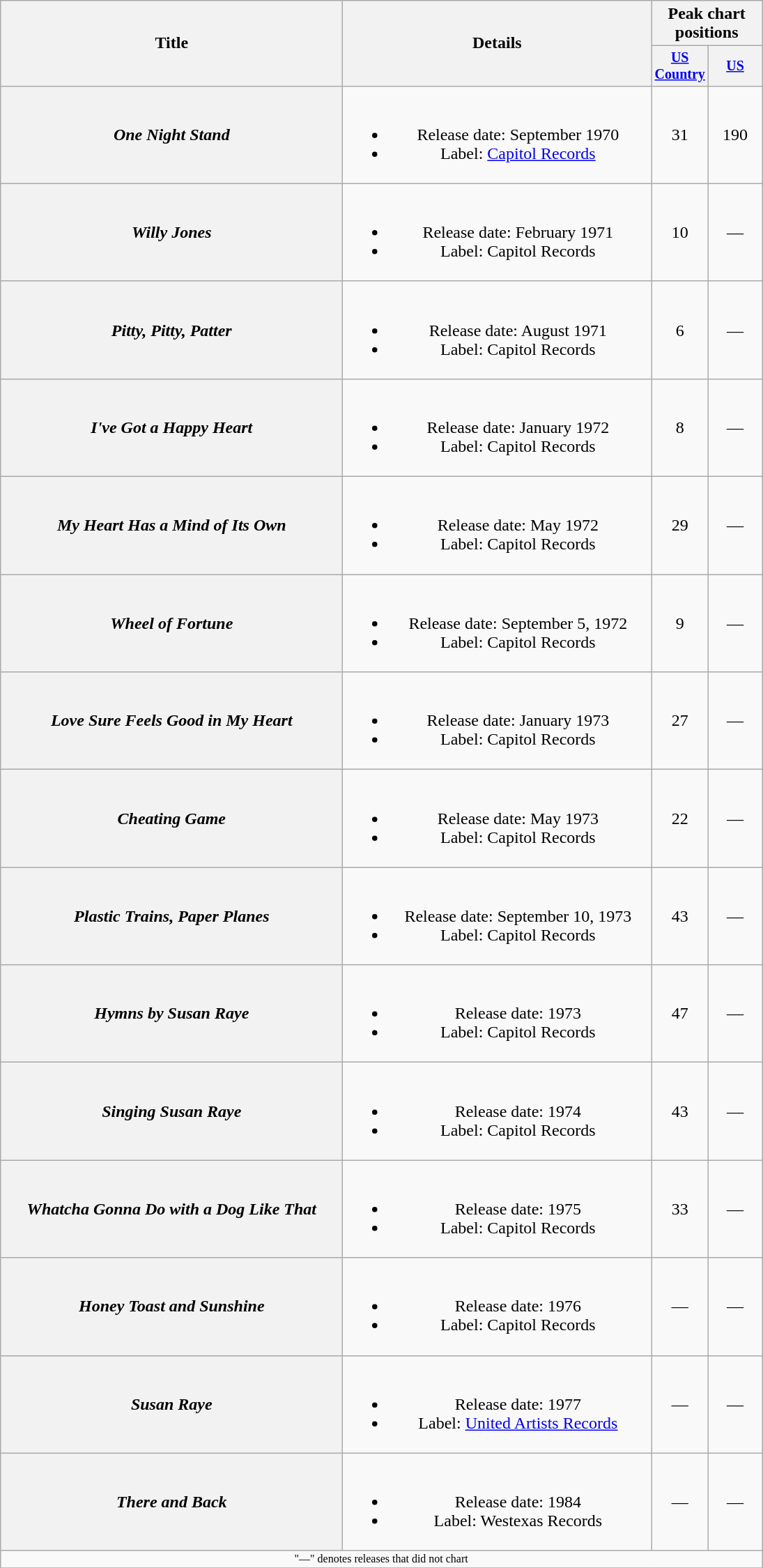<table class="wikitable plainrowheaders" style="text-align:center;">
<tr>
<th rowspan="2" style="width:20em;">Title</th>
<th rowspan="2" style="width:18em;">Details</th>
<th colspan="2">Peak chart<br>positions</th>
</tr>
<tr style="font-size:smaller;">
<th width="45"><a href='#'>US Country</a><br></th>
<th width="45"><a href='#'>US</a><br></th>
</tr>
<tr>
<th scope="row"><em>One Night Stand</em></th>
<td><br><ul><li>Release date: September 1970</li><li>Label: <a href='#'>Capitol Records</a></li></ul></td>
<td>31</td>
<td>190</td>
</tr>
<tr>
<th scope="row"><em>Willy Jones</em></th>
<td><br><ul><li>Release date: February 1971</li><li>Label: Capitol Records</li></ul></td>
<td>10</td>
<td>—</td>
</tr>
<tr>
<th scope="row"><em>Pitty, Pitty, Patter</em></th>
<td><br><ul><li>Release date: August 1971</li><li>Label: Capitol Records</li></ul></td>
<td>6</td>
<td>—</td>
</tr>
<tr>
<th scope="row"><em>I've Got a Happy Heart</em></th>
<td><br><ul><li>Release date: January 1972</li><li>Label: Capitol Records</li></ul></td>
<td>8</td>
<td>—</td>
</tr>
<tr>
<th scope="row"><em>My Heart Has a Mind of Its Own</em></th>
<td><br><ul><li>Release date: May 1972</li><li>Label: Capitol Records</li></ul></td>
<td>29</td>
<td>—</td>
</tr>
<tr>
<th scope="row"><em>Wheel of Fortune</em></th>
<td><br><ul><li>Release date: September 5, 1972</li><li>Label: Capitol Records</li></ul></td>
<td>9</td>
<td>—</td>
</tr>
<tr>
<th scope="row"><em>Love Sure Feels Good in My Heart</em></th>
<td><br><ul><li>Release date: January 1973</li><li>Label: Capitol Records</li></ul></td>
<td>27</td>
<td>—</td>
</tr>
<tr>
<th scope="row"><em>Cheating Game</em></th>
<td><br><ul><li>Release date: May 1973</li><li>Label: Capitol Records</li></ul></td>
<td>22</td>
<td>—</td>
</tr>
<tr>
<th scope="row"><em>Plastic Trains, Paper Planes</em></th>
<td><br><ul><li>Release date: September 10, 1973</li><li>Label: Capitol Records</li></ul></td>
<td>43</td>
<td>—</td>
</tr>
<tr>
<th scope="row"><em>Hymns by Susan Raye</em></th>
<td><br><ul><li>Release date: 1973</li><li>Label: Capitol Records</li></ul></td>
<td>47</td>
<td>—</td>
</tr>
<tr>
<th scope="row"><em>Singing Susan Raye</em></th>
<td><br><ul><li>Release date: 1974</li><li>Label: Capitol Records</li></ul></td>
<td>43</td>
<td>—</td>
</tr>
<tr>
<th scope="row"><em>Whatcha Gonna Do with a Dog Like That</em></th>
<td><br><ul><li>Release date: 1975</li><li>Label: Capitol Records</li></ul></td>
<td>33</td>
<td>—</td>
</tr>
<tr>
<th scope="row"><em>Honey Toast and Sunshine</em></th>
<td><br><ul><li>Release date: 1976</li><li>Label: Capitol Records</li></ul></td>
<td>—</td>
<td>—</td>
</tr>
<tr>
<th scope="row"><em>Susan Raye</em></th>
<td><br><ul><li>Release date: 1977</li><li>Label: <a href='#'>United Artists Records</a></li></ul></td>
<td>—</td>
<td>—</td>
</tr>
<tr>
<th scope="row"><em>There and Back</em></th>
<td><br><ul><li>Release date: 1984</li><li>Label: Westexas Records</li></ul></td>
<td>—</td>
<td>—</td>
</tr>
<tr>
<td colspan="4" style="font-size: 8pt">"—" denotes releases that did not chart</td>
</tr>
<tr>
</tr>
</table>
